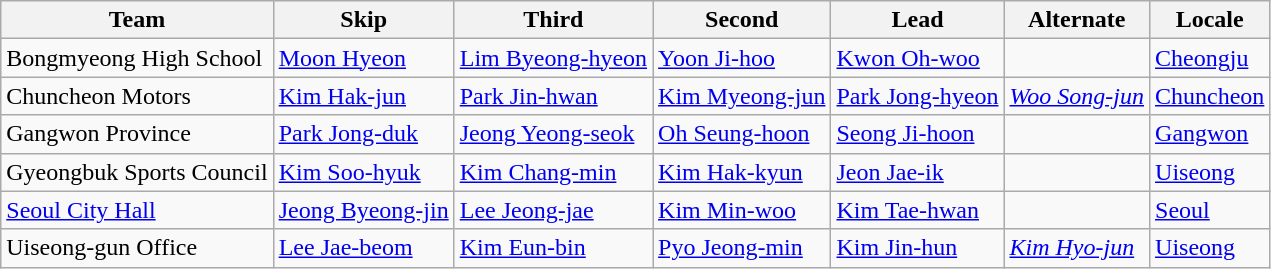<table class="wikitable">
<tr>
<th scope="col">Team</th>
<th scope="col">Skip</th>
<th scope="col">Third</th>
<th scope="col">Second</th>
<th scope="col">Lead</th>
<th scope="col">Alternate</th>
<th scope="col">Locale</th>
</tr>
<tr>
<td>Bongmyeong High School</td>
<td><a href='#'>Moon Hyeon</a></td>
<td><a href='#'>Lim Byeong-hyeon</a></td>
<td><a href='#'>Yoon Ji-hoo</a></td>
<td><a href='#'>Kwon Oh-woo</a></td>
<td></td>
<td> <a href='#'>Cheongju</a></td>
</tr>
<tr>
<td>Chuncheon Motors</td>
<td><a href='#'>Kim Hak-jun</a></td>
<td><a href='#'>Park Jin-hwan</a></td>
<td><a href='#'>Kim Myeong-jun</a></td>
<td><a href='#'>Park Jong-hyeon</a></td>
<td><em><a href='#'>Woo Song-jun</a></em></td>
<td> <a href='#'>Chuncheon</a></td>
</tr>
<tr>
<td>Gangwon Province</td>
<td><a href='#'>Park Jong-duk</a></td>
<td><a href='#'>Jeong Yeong-seok</a></td>
<td><a href='#'>Oh Seung-hoon</a></td>
<td><a href='#'>Seong Ji-hoon</a></td>
<td></td>
<td> <a href='#'>Gangwon</a></td>
</tr>
<tr>
<td>Gyeongbuk Sports Council</td>
<td><a href='#'>Kim Soo-hyuk</a></td>
<td><a href='#'>Kim Chang-min</a></td>
<td><a href='#'>Kim Hak-kyun</a></td>
<td><a href='#'>Jeon Jae-ik</a></td>
<td></td>
<td> <a href='#'>Uiseong</a></td>
</tr>
<tr>
<td><a href='#'>Seoul City Hall</a></td>
<td><a href='#'>Jeong Byeong-jin</a></td>
<td><a href='#'>Lee Jeong-jae</a></td>
<td><a href='#'>Kim Min-woo</a></td>
<td><a href='#'>Kim Tae-hwan</a></td>
<td></td>
<td> <a href='#'>Seoul</a></td>
</tr>
<tr>
<td>Uiseong-gun Office</td>
<td><a href='#'>Lee Jae-beom</a></td>
<td><a href='#'>Kim Eun-bin</a></td>
<td><a href='#'>Pyo Jeong-min</a></td>
<td><a href='#'>Kim Jin-hun</a></td>
<td><em><a href='#'>Kim Hyo-jun</a></em></td>
<td> <a href='#'>Uiseong</a></td>
</tr>
</table>
